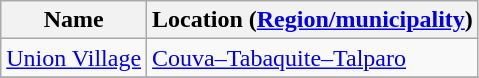<table class="wikitable">
<tr>
<th>Name</th>
<th>Location (<a href='#'>Region/municipality</a>)</th>
</tr>
<tr>
<td><a href='#'>Union Village</a></td>
<td><a href='#'>Couva–Tabaquite–Talparo</a></td>
</tr>
<tr>
</tr>
</table>
